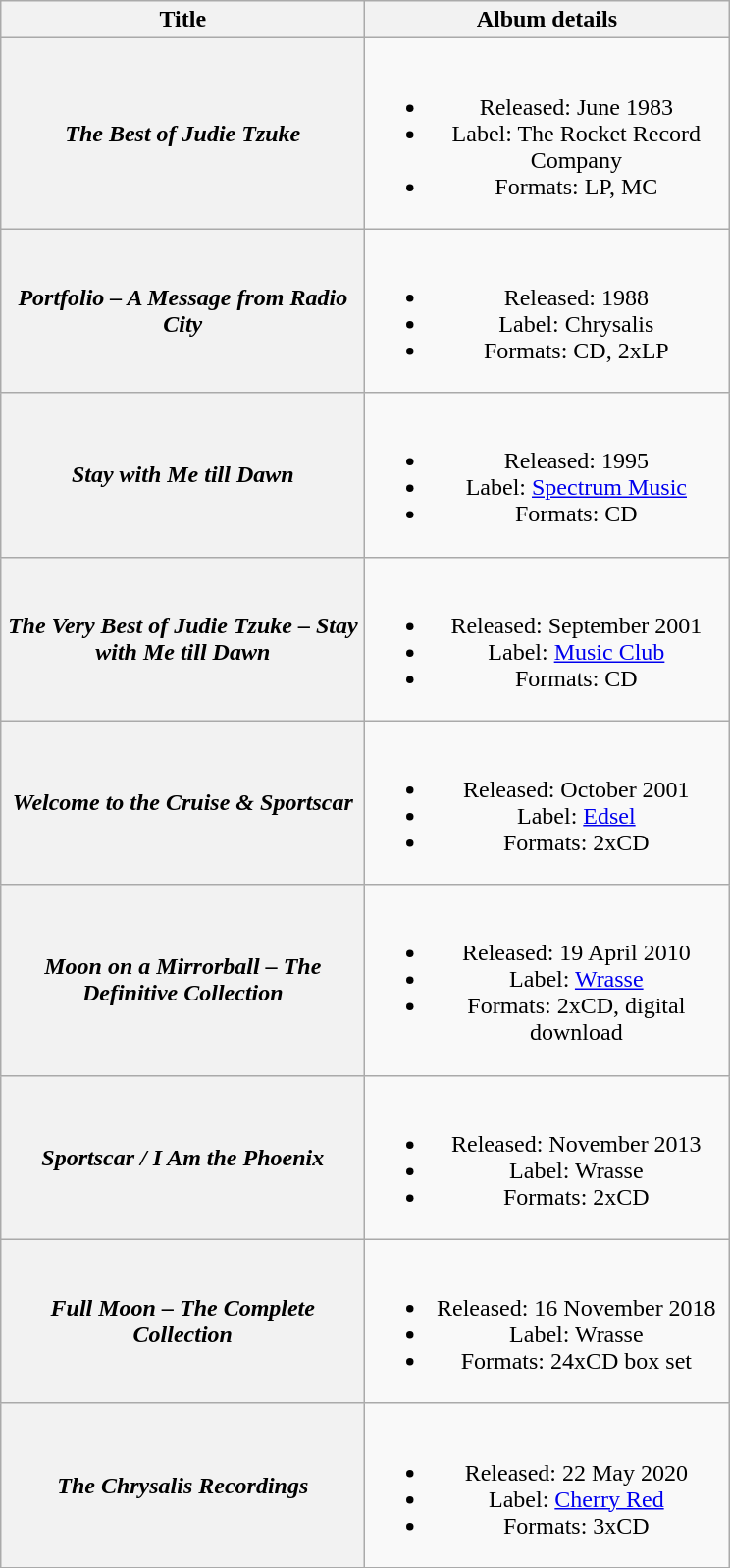<table class="wikitable plainrowheaders" style="text-align:center;">
<tr>
<th scope="col" style="width:15em;">Title</th>
<th scope="col" style="width:15em;">Album details</th>
</tr>
<tr>
<th scope="row"><em>The Best of Judie Tzuke</em></th>
<td><br><ul><li>Released: June 1983</li><li>Label: The Rocket Record Company</li><li>Formats: LP, MC</li></ul></td>
</tr>
<tr>
<th scope="row"><em>Portfolio – A Message from Radio City</em></th>
<td><br><ul><li>Released: 1988</li><li>Label: Chrysalis</li><li>Formats: CD, 2xLP</li></ul></td>
</tr>
<tr>
<th scope="row"><em>Stay with Me till Dawn</em></th>
<td><br><ul><li>Released: 1995</li><li>Label: <a href='#'>Spectrum Music</a></li><li>Formats: CD</li></ul></td>
</tr>
<tr>
<th scope="row"><em>The Very Best of Judie Tzuke – Stay with Me till Dawn</em></th>
<td><br><ul><li>Released: September 2001</li><li>Label: <a href='#'>Music Club</a></li><li>Formats: CD</li></ul></td>
</tr>
<tr>
<th scope="row"><em>Welcome to the Cruise & Sportscar</em></th>
<td><br><ul><li>Released: October 2001</li><li>Label: <a href='#'>Edsel</a></li><li>Formats: 2xCD</li></ul></td>
</tr>
<tr>
<th scope="row"><em>Moon on a Mirrorball – The Definitive Collection</em></th>
<td><br><ul><li>Released: 19 April 2010</li><li>Label: <a href='#'>Wrasse</a></li><li>Formats: 2xCD, digital download</li></ul></td>
</tr>
<tr>
<th scope="row"><em>Sportscar / I Am the Phoenix</em></th>
<td><br><ul><li>Released: November 2013</li><li>Label: Wrasse</li><li>Formats: 2xCD</li></ul></td>
</tr>
<tr>
<th scope="row"><em>Full Moon – The Complete Collection</em></th>
<td><br><ul><li>Released: 16 November 2018</li><li>Label: Wrasse</li><li>Formats: 24xCD box set</li></ul></td>
</tr>
<tr>
<th scope="row"><em>The Chrysalis Recordings</em></th>
<td><br><ul><li>Released: 22 May 2020</li><li>Label: <a href='#'>Cherry Red</a></li><li>Formats: 3xCD</li></ul></td>
</tr>
</table>
